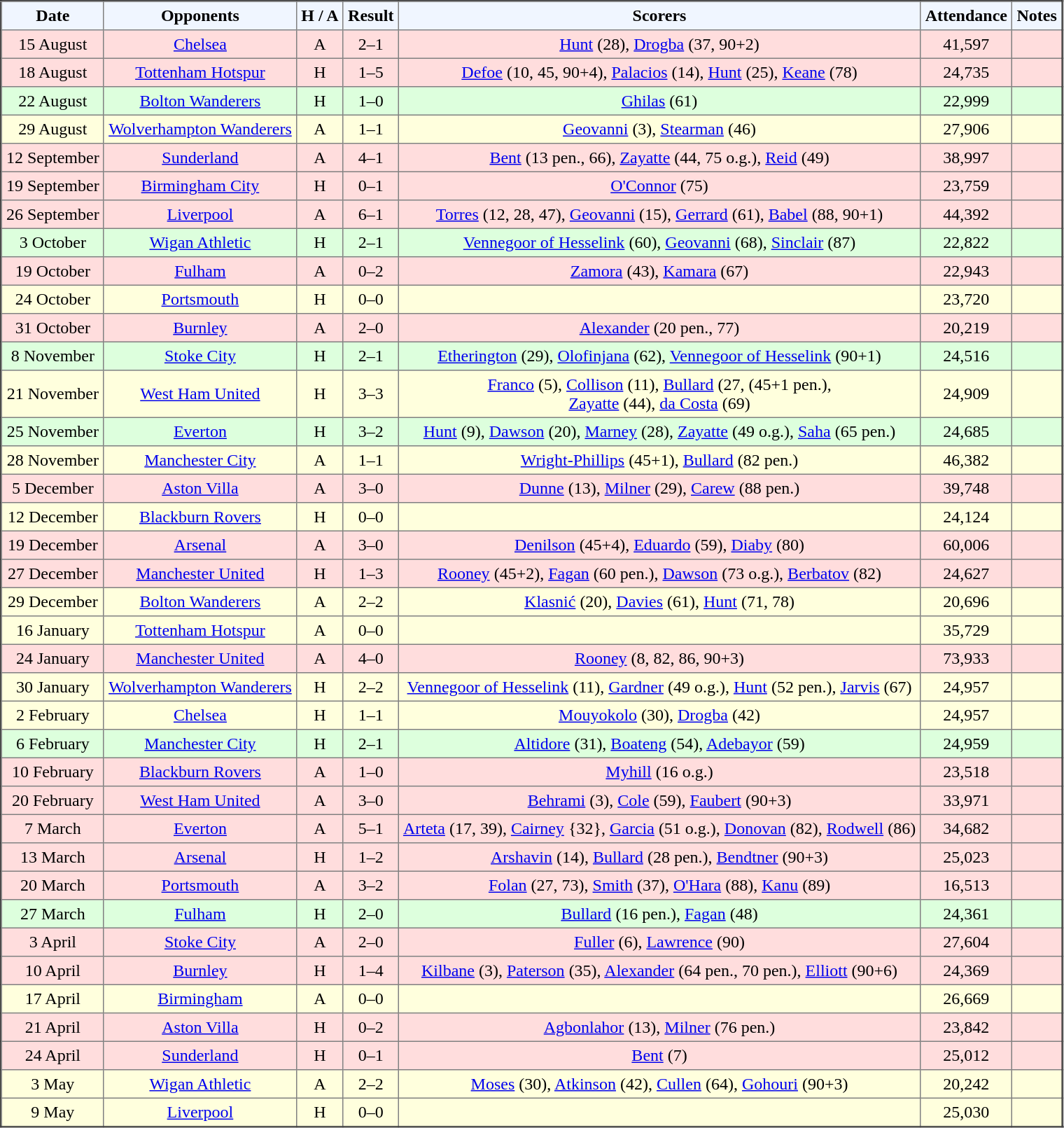<table border="2" cellpadding="4" style="border-collapse:collapse; text-align:center;">
<tr bgcolor="#f0f6ff">
<th>Date</th>
<th>Opponents</th>
<th>H / A</th>
<th>Result</th>
<th>Scorers</th>
<th>Attendance</th>
<th>Notes</th>
</tr>
<tr style="background: #ffdddd;">
<td>15 August</td>
<td><a href='#'>Chelsea</a></td>
<td>A</td>
<td>2–1</td>
<td><a href='#'>Hunt</a> (28), <a href='#'>Drogba</a> (37, 90+2)</td>
<td>41,597</td>
<td> </td>
</tr>
<tr style="background: #ffdddd;">
<td>18 August</td>
<td><a href='#'>Tottenham Hotspur</a></td>
<td>H</td>
<td>1–5</td>
<td><a href='#'>Defoe</a> (10, 45, 90+4), <a href='#'>Palacios</a> (14), <a href='#'>Hunt</a> (25), <a href='#'>Keane</a> (78)</td>
<td>24,735</td>
<td> </td>
</tr>
<tr style="background: #ddffdd;">
<td>22 August</td>
<td><a href='#'>Bolton Wanderers</a></td>
<td>H</td>
<td>1–0</td>
<td><a href='#'>Ghilas</a> (61)</td>
<td>22,999</td>
<td> </td>
</tr>
<tr style="background: #ffffdd;">
<td>29 August</td>
<td><a href='#'>Wolverhampton Wanderers</a></td>
<td>A</td>
<td>1–1</td>
<td><a href='#'>Geovanni</a> (3), <a href='#'>Stearman</a> (46)</td>
<td>27,906</td>
<td> </td>
</tr>
<tr style="background: #ffdddd;">
<td>12 September</td>
<td><a href='#'>Sunderland</a></td>
<td>A</td>
<td>4–1</td>
<td><a href='#'>Bent</a> (13 pen., 66), <a href='#'>Zayatte</a> (44, 75 o.g.), <a href='#'>Reid</a> (49)</td>
<td>38,997</td>
<td> </td>
</tr>
<tr style="background: #ffdddd;">
<td>19 September</td>
<td><a href='#'>Birmingham City</a></td>
<td>H</td>
<td>0–1</td>
<td><a href='#'>O'Connor</a> (75)</td>
<td>23,759</td>
<td> </td>
</tr>
<tr style="background: #ffdddd;">
<td>26 September</td>
<td><a href='#'>Liverpool</a></td>
<td>A</td>
<td>6–1</td>
<td><a href='#'>Torres</a> (12, 28, 47), <a href='#'>Geovanni</a> (15), <a href='#'>Gerrard</a> (61), <a href='#'>Babel</a> (88, 90+1)</td>
<td>44,392</td>
<td> </td>
</tr>
<tr style="background: #ddffdd;">
<td>3 October</td>
<td><a href='#'>Wigan Athletic</a></td>
<td>H</td>
<td>2–1</td>
<td><a href='#'>Vennegoor of Hesselink</a> (60), <a href='#'>Geovanni</a> (68), <a href='#'>Sinclair</a> (87)</td>
<td>22,822</td>
<td> </td>
</tr>
<tr style="background: #ffdddd;">
<td>19 October</td>
<td><a href='#'>Fulham</a></td>
<td>A</td>
<td>0–2</td>
<td><a href='#'>Zamora</a> (43), <a href='#'>Kamara</a> (67)</td>
<td>22,943</td>
<td> </td>
</tr>
<tr style="background: #ffffdd;">
<td>24 October</td>
<td><a href='#'>Portsmouth</a></td>
<td>H</td>
<td>0–0</td>
<td></td>
<td>23,720</td>
<td> </td>
</tr>
<tr style="background: #ffdddd;">
<td>31 October</td>
<td><a href='#'>Burnley</a></td>
<td>A</td>
<td>2–0</td>
<td><a href='#'>Alexander</a> (20 pen., 77)</td>
<td>20,219</td>
<td> </td>
</tr>
<tr style="background: #ddffdd;">
<td>8 November</td>
<td><a href='#'>Stoke City</a></td>
<td>H</td>
<td>2–1</td>
<td><a href='#'>Etherington</a> (29), <a href='#'>Olofinjana</a> (62), <a href='#'>Vennegoor of Hesselink</a> (90+1)</td>
<td>24,516</td>
<td> </td>
</tr>
<tr style="background: #ffffdd;">
<td>21 November</td>
<td><a href='#'>West Ham United</a></td>
<td>H</td>
<td>3–3</td>
<td><a href='#'>Franco</a> (5), <a href='#'>Collison</a> (11), <a href='#'>Bullard</a> (27, (45+1 pen.),<br><a href='#'>Zayatte</a> (44), <a href='#'>da Costa</a> (69)</td>
<td>24,909</td>
<td> </td>
</tr>
<tr style="background: #ddffdd;">
<td>25 November</td>
<td><a href='#'>Everton</a></td>
<td>H</td>
<td>3–2</td>
<td><a href='#'>Hunt</a> (9), <a href='#'>Dawson</a> (20), <a href='#'>Marney</a> (28), <a href='#'>Zayatte</a> (49 o.g.), <a href='#'>Saha</a> (65 pen.)</td>
<td>24,685</td>
<td> </td>
</tr>
<tr style="background: #ffffdd;">
<td>28 November</td>
<td><a href='#'>Manchester City</a></td>
<td>A</td>
<td>1–1</td>
<td><a href='#'>Wright-Phillips</a> (45+1), <a href='#'>Bullard</a> (82 pen.)</td>
<td>46,382</td>
<td> </td>
</tr>
<tr style="background: #ffdddd;">
<td>5 December</td>
<td><a href='#'>Aston Villa</a></td>
<td>A</td>
<td>3–0</td>
<td><a href='#'>Dunne</a> (13), <a href='#'>Milner</a> (29), <a href='#'>Carew</a> (88 pen.)</td>
<td>39,748</td>
<td> </td>
</tr>
<tr style="background: #ffffdd;">
<td>12 December</td>
<td><a href='#'>Blackburn Rovers</a></td>
<td>H</td>
<td>0–0</td>
<td></td>
<td>24,124</td>
<td> </td>
</tr>
<tr style="background: #ffdddd;">
<td>19 December</td>
<td><a href='#'>Arsenal</a></td>
<td>A</td>
<td>3–0</td>
<td><a href='#'>Denilson</a> (45+4), <a href='#'>Eduardo</a> (59), <a href='#'>Diaby</a> (80)</td>
<td>60,006</td>
<td> </td>
</tr>
<tr style="background: #ffdddd;">
<td>27 December</td>
<td><a href='#'>Manchester United</a></td>
<td>H</td>
<td>1–3</td>
<td><a href='#'>Rooney</a> (45+2), <a href='#'>Fagan</a> (60 pen.), <a href='#'>Dawson</a> (73 o.g.), <a href='#'>Berbatov</a> (82)</td>
<td>24,627</td>
<td> </td>
</tr>
<tr style="background: #ffffdd;">
<td>29 December</td>
<td><a href='#'>Bolton Wanderers</a></td>
<td>A</td>
<td>2–2</td>
<td><a href='#'>Klasnić</a> (20), <a href='#'>Davies</a> (61), <a href='#'>Hunt</a> (71, 78)</td>
<td>20,696</td>
<td> </td>
</tr>
<tr style="background: #ffffdd;">
<td>16 January</td>
<td><a href='#'>Tottenham Hotspur</a></td>
<td>A</td>
<td>0–0</td>
<td></td>
<td>35,729</td>
<td> </td>
</tr>
<tr style="background: #ffdddd;">
<td>24 January</td>
<td><a href='#'>Manchester United</a></td>
<td>A</td>
<td>4–0</td>
<td><a href='#'>Rooney</a> (8, 82, 86, 90+3)</td>
<td>73,933</td>
<td> </td>
</tr>
<tr style="background: #ffffdd;">
<td>30 January</td>
<td><a href='#'>Wolverhampton Wanderers</a></td>
<td>H</td>
<td>2–2</td>
<td><a href='#'>Vennegoor of Hesselink</a> (11), <a href='#'>Gardner</a> (49 o.g.), <a href='#'>Hunt</a> (52 pen.), <a href='#'>Jarvis</a> (67)</td>
<td>24,957</td>
<td> </td>
</tr>
<tr style="background: #ffffdd;">
<td>2 February</td>
<td><a href='#'>Chelsea</a></td>
<td>H</td>
<td>1–1</td>
<td><a href='#'>Mouyokolo</a> (30), <a href='#'>Drogba</a> (42)</td>
<td>24,957</td>
<td> </td>
</tr>
<tr style="background: #ddffdd;">
<td>6 February</td>
<td><a href='#'>Manchester City</a></td>
<td>H</td>
<td>2–1</td>
<td><a href='#'>Altidore</a> (31), <a href='#'>Boateng</a> (54), <a href='#'>Adebayor</a> (59)</td>
<td>24,959</td>
<td> </td>
</tr>
<tr style="background: #ffdddd;">
<td>10 February</td>
<td><a href='#'>Blackburn Rovers</a></td>
<td>A</td>
<td>1–0</td>
<td><a href='#'>Myhill</a> (16 o.g.)</td>
<td>23,518</td>
<td> </td>
</tr>
<tr style="background: #ffdddd;">
<td>20 February</td>
<td><a href='#'>West Ham United</a></td>
<td>A</td>
<td>3–0</td>
<td><a href='#'>Behrami</a> (3), <a href='#'>Cole</a> (59), <a href='#'>Faubert</a> (90+3)</td>
<td>33,971</td>
<td> </td>
</tr>
<tr style="background: #ffdddd;">
<td>7 March</td>
<td><a href='#'>Everton</a></td>
<td>A</td>
<td>5–1</td>
<td><a href='#'>Arteta</a> (17, 39), <a href='#'>Cairney</a> {32}, <a href='#'>Garcia</a> (51 o.g.), <a href='#'>Donovan</a> (82), <a href='#'>Rodwell</a> (86)</td>
<td>34,682</td>
<td> </td>
</tr>
<tr style="background: #ffdddd;">
<td>13 March</td>
<td><a href='#'>Arsenal</a></td>
<td>H</td>
<td>1–2</td>
<td><a href='#'>Arshavin</a> (14), <a href='#'>Bullard</a> (28 pen.), <a href='#'>Bendtner</a> (90+3)</td>
<td>25,023</td>
<td> </td>
</tr>
<tr style="background: #ffdddd;">
<td>20 March</td>
<td><a href='#'>Portsmouth</a></td>
<td>A</td>
<td>3–2</td>
<td><a href='#'>Folan</a> (27, 73), <a href='#'>Smith</a> (37), <a href='#'>O'Hara</a> (88), <a href='#'>Kanu</a> (89)</td>
<td>16,513</td>
<td> </td>
</tr>
<tr style="background: #ddffdd;">
<td>27 March</td>
<td><a href='#'>Fulham</a></td>
<td>H</td>
<td>2–0</td>
<td><a href='#'>Bullard</a> (16 pen.), <a href='#'>Fagan</a> (48)</td>
<td>24,361</td>
<td> </td>
</tr>
<tr style="background: #ffdddd;">
<td>3 April</td>
<td><a href='#'>Stoke City</a></td>
<td>A</td>
<td>2–0</td>
<td><a href='#'>Fuller</a> (6), <a href='#'>Lawrence</a> (90)</td>
<td>27,604</td>
<td> </td>
</tr>
<tr style="background: #ffdddd;">
<td>10 April</td>
<td><a href='#'>Burnley</a></td>
<td>H</td>
<td>1–4</td>
<td><a href='#'>Kilbane</a> (3), <a href='#'>Paterson</a> (35), <a href='#'>Alexander</a> (64 pen., 70 pen.), <a href='#'>Elliott</a> (90+6)</td>
<td>24,369</td>
<td> </td>
</tr>
<tr style="background: #ffffdd;">
<td>17 April</td>
<td><a href='#'>Birmingham</a></td>
<td>A</td>
<td>0–0</td>
<td></td>
<td>26,669</td>
<td> </td>
</tr>
<tr style="background: #ffdddd;">
<td>21 April</td>
<td><a href='#'>Aston Villa</a></td>
<td>H</td>
<td>0–2</td>
<td><a href='#'>Agbonlahor</a> (13), <a href='#'>Milner</a> (76 pen.)</td>
<td>23,842</td>
<td> </td>
</tr>
<tr style="background: #ffdddd;">
<td>24 April</td>
<td><a href='#'>Sunderland</a></td>
<td>H</td>
<td>0–1</td>
<td><a href='#'>Bent</a> (7)</td>
<td>25,012</td>
<td> </td>
</tr>
<tr style="background: #ffffdd;">
<td>3 May</td>
<td><a href='#'>Wigan Athletic</a></td>
<td>A</td>
<td>2–2</td>
<td><a href='#'>Moses</a> (30), <a href='#'>Atkinson</a> (42), <a href='#'>Cullen</a> (64), <a href='#'>Gohouri</a> (90+3)</td>
<td>20,242</td>
<td> </td>
</tr>
<tr style="background: #ffffdd;">
<td>9 May</td>
<td><a href='#'>Liverpool</a></td>
<td>H</td>
<td>0–0</td>
<td></td>
<td>25,030</td>
<td> </td>
</tr>
</table>
